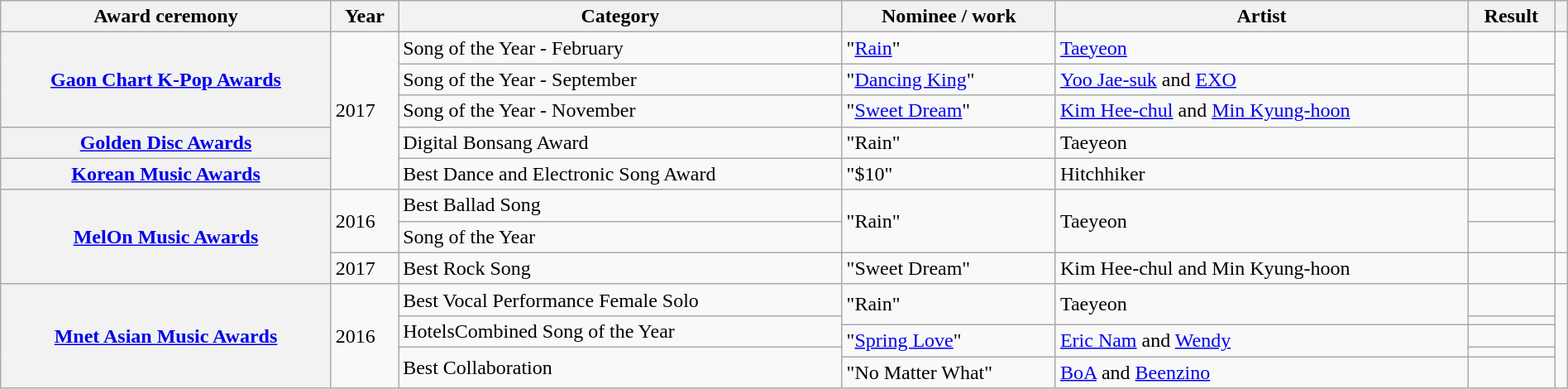<table class="wikitable sortable plainrowheaders" style="width:100%">
<tr>
<th scope="col">Award ceremony</th>
<th scope="col">Year</th>
<th scope="col">Category</th>
<th scope="col">Nominee / work</th>
<th scope="col">Artist</th>
<th scope="col">Result</th>
<th scope="col" class="unsortable"></th>
</tr>
<tr>
<th scope="row" rowspan="3"><a href='#'>Gaon Chart K-Pop Awards</a></th>
<td rowspan="5">2017</td>
<td>Song of the Year - February</td>
<td>"<a href='#'>Rain</a>"</td>
<td><a href='#'>Taeyeon</a></td>
<td></td>
<td rowspan="7"></td>
</tr>
<tr>
<td>Song of the Year - September</td>
<td>"<a href='#'>Dancing King</a>"</td>
<td><a href='#'>Yoo Jae-suk</a> and <a href='#'>EXO</a></td>
<td></td>
</tr>
<tr>
<td>Song of the Year - November</td>
<td>"<a href='#'>Sweet Dream</a>"</td>
<td><a href='#'>Kim Hee-chul</a> and <a href='#'>Min Kyung-hoon</a></td>
<td></td>
</tr>
<tr>
<th scope="row"><a href='#'>Golden Disc Awards</a></th>
<td>Digital Bonsang Award</td>
<td>"Rain"</td>
<td>Taeyeon</td>
<td></td>
</tr>
<tr>
<th scope="row"><a href='#'>Korean Music Awards</a></th>
<td>Best Dance and Electronic Song Award</td>
<td>"$10"</td>
<td>Hitchhiker</td>
<td></td>
</tr>
<tr>
<th scope="row" rowspan="3"><a href='#'>MelOn Music Awards</a></th>
<td rowspan="2">2016</td>
<td>Best Ballad Song</td>
<td rowspan="2">"Rain"</td>
<td rowspan="2">Taeyeon</td>
<td></td>
</tr>
<tr>
<td>Song of the Year</td>
<td></td>
</tr>
<tr>
<td>2017</td>
<td>Best Rock Song</td>
<td>"Sweet Dream"</td>
<td>Kim Hee-chul and Min Kyung-hoon</td>
<td></td>
<td></td>
</tr>
<tr>
<th scope="row" rowspan="5"><a href='#'>Mnet Asian Music Awards</a></th>
<td rowspan="5">2016</td>
<td>Best Vocal Performance Female Solo</td>
<td rowspan="2">"Rain"</td>
<td rowspan="2">Taeyeon</td>
<td></td>
<td rowspan="5"></td>
</tr>
<tr>
<td rowspan="2">HotelsCombined Song of the Year</td>
<td></td>
</tr>
<tr>
<td rowspan="2">"<a href='#'>Spring Love</a>"</td>
<td rowspan="2"><a href='#'>Eric Nam</a> and <a href='#'>Wendy</a></td>
<td></td>
</tr>
<tr>
<td rowspan="2">Best Collaboration</td>
<td></td>
</tr>
<tr>
<td>"No Matter What"</td>
<td><a href='#'>BoA</a> and <a href='#'>Beenzino</a></td>
<td></td>
</tr>
</table>
